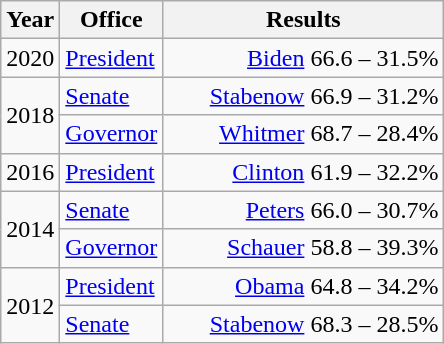<table class=wikitable>
<tr>
<th width="30">Year</th>
<th width="60">Office</th>
<th width="180">Results</th>
</tr>
<tr>
<td>2020</td>
<td><a href='#'>President</a></td>
<td align="right" ><a href='#'>Biden</a> 66.6 – 31.5%</td>
</tr>
<tr>
<td rowspan="2">2018</td>
<td><a href='#'>Senate</a></td>
<td align="right" ><a href='#'>Stabenow</a> 66.9 – 31.2%</td>
</tr>
<tr>
<td><a href='#'>Governor</a></td>
<td align="right" ><a href='#'>Whitmer</a> 68.7 – 28.4%</td>
</tr>
<tr>
<td>2016</td>
<td><a href='#'>President</a></td>
<td align="right" ><a href='#'>Clinton</a> 61.9 – 32.2%</td>
</tr>
<tr>
<td rowspan="2">2014</td>
<td><a href='#'>Senate</a></td>
<td align="right" ><a href='#'>Peters</a> 66.0 – 30.7%</td>
</tr>
<tr>
<td><a href='#'>Governor</a></td>
<td align="right" ><a href='#'>Schauer</a> 58.8 – 39.3%</td>
</tr>
<tr>
<td rowspan="2">2012</td>
<td><a href='#'>President</a></td>
<td align="right" ><a href='#'>Obama</a> 64.8 – 34.2%</td>
</tr>
<tr>
<td><a href='#'>Senate</a></td>
<td align="right" ><a href='#'>Stabenow</a> 68.3 – 28.5%</td>
</tr>
</table>
